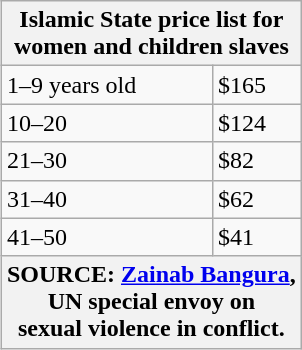<table class="wikitable"  style="float: right; margin: 0 0 0.5em 0.5em;">
<tr>
<th colspan=2>Islamic State price list for <br>women and children slaves</th>
</tr>
<tr>
<td>1–9 years old</td>
<td>$165</td>
</tr>
<tr>
<td>10–20</td>
<td>$124</td>
</tr>
<tr>
<td>21–30</td>
<td>$82</td>
</tr>
<tr>
<td>31–40</td>
<td>$62</td>
</tr>
<tr>
<td>41–50</td>
<td>$41</td>
</tr>
<tr>
<th colspan=2>SOURCE: <a href='#'>Zainab Bangura</a>,<br>UN special envoy on<br> sexual violence in conflict.</th>
</tr>
</table>
